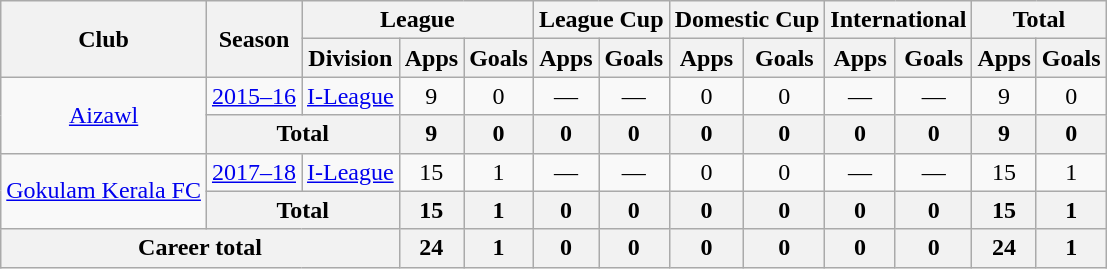<table class="wikitable" style="text-align: center;">
<tr>
<th rowspan="2">Club</th>
<th rowspan="2">Season</th>
<th colspan="3">League</th>
<th colspan="2">League Cup</th>
<th colspan="2">Domestic Cup</th>
<th colspan="2">International</th>
<th colspan="2">Total</th>
</tr>
<tr>
<th>Division</th>
<th>Apps</th>
<th>Goals</th>
<th>Apps</th>
<th>Goals</th>
<th>Apps</th>
<th>Goals</th>
<th>Apps</th>
<th>Goals</th>
<th>Apps</th>
<th>Goals</th>
</tr>
<tr>
<td rowspan="2"><a href='#'>Aizawl</a></td>
<td><a href='#'>2015–16</a></td>
<td><a href='#'>I-League</a></td>
<td>9</td>
<td>0</td>
<td>—</td>
<td>—</td>
<td>0</td>
<td>0</td>
<td>—</td>
<td>—</td>
<td>9</td>
<td>0</td>
</tr>
<tr>
<th colspan="2">Total</th>
<th>9</th>
<th>0</th>
<th>0</th>
<th>0</th>
<th>0</th>
<th>0</th>
<th>0</th>
<th>0</th>
<th>9</th>
<th>0</th>
</tr>
<tr>
<td rowspan="2"><a href='#'>Gokulam Kerala FC</a></td>
<td><a href='#'>2017–18</a></td>
<td><a href='#'>I-League</a></td>
<td>15</td>
<td>1</td>
<td>—</td>
<td>—</td>
<td>0</td>
<td>0</td>
<td>—</td>
<td>—</td>
<td>15</td>
<td>1</td>
</tr>
<tr>
<th colspan="2">Total</th>
<th>15</th>
<th>1</th>
<th>0</th>
<th>0</th>
<th>0</th>
<th>0</th>
<th>0</th>
<th>0</th>
<th>15</th>
<th>1</th>
</tr>
<tr>
<th colspan="3">Career total</th>
<th>24</th>
<th>1</th>
<th>0</th>
<th>0</th>
<th>0</th>
<th>0</th>
<th>0</th>
<th>0</th>
<th>24</th>
<th>1</th>
</tr>
</table>
